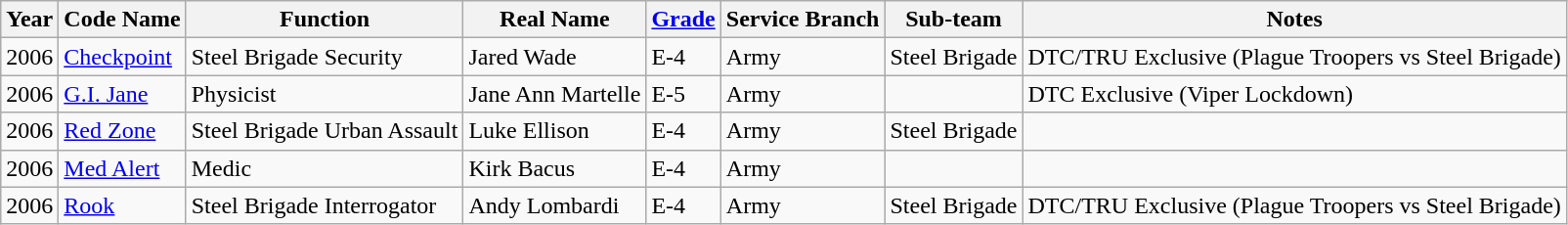<table class="wikitable sortable" align="left" style="margin:auto;">
<tr>
<th>Year</th>
<th>Code Name</th>
<th>Function</th>
<th>Real Name</th>
<th><a href='#'>Grade</a></th>
<th>Service Branch</th>
<th>Sub-team</th>
<th>Notes</th>
</tr>
<tr>
<td>2006</td>
<td><a href='#'>Checkpoint</a></td>
<td>Steel Brigade Security</td>
<td>Jared Wade</td>
<td>E-4</td>
<td>Army</td>
<td>Steel Brigade</td>
<td>DTC/TRU Exclusive (Plague Troopers vs Steel Brigade)</td>
</tr>
<tr>
<td>2006</td>
<td><a href='#'>G.I. Jane</a></td>
<td>Physicist</td>
<td>Jane Ann Martelle</td>
<td>E-5</td>
<td>Army</td>
<td></td>
<td>DTC Exclusive (Viper Lockdown)</td>
</tr>
<tr>
<td>2006</td>
<td><a href='#'>Red Zone</a></td>
<td>Steel Brigade Urban Assault</td>
<td>Luke Ellison</td>
<td>E-4</td>
<td>Army</td>
<td>Steel Brigade</td>
<td></td>
</tr>
<tr>
<td>2006</td>
<td><a href='#'>Med Alert</a></td>
<td>Medic</td>
<td>Kirk Bacus</td>
<td>E-4</td>
<td>Army</td>
<td></td>
<td></td>
</tr>
<tr>
<td>2006</td>
<td><a href='#'>Rook</a></td>
<td>Steel Brigade Interrogator</td>
<td>Andy Lombardi</td>
<td>E-4</td>
<td>Army</td>
<td>Steel Brigade</td>
<td>DTC/TRU Exclusive (Plague Troopers vs Steel Brigade)</td>
</tr>
</table>
